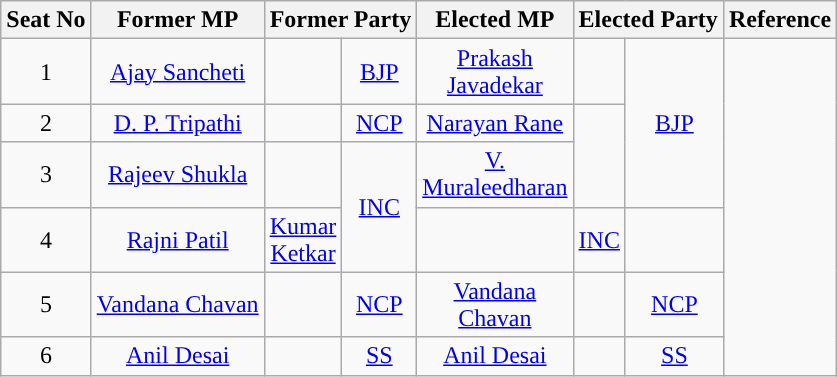<table class="wikitable">
<tr>
<th>Seat No</th>
<th>Former MP</th>
<th colspan=2>Former Party</th>
<th>Elected MP</th>
<th colspan=2>Elected Party</th>
<th>Reference</th>
</tr>
<tr style="text-align:center;">
<td>1</td>
<td><a href='#'>Ajay Sancheti</a></td>
<td width="1px"></td>
<td><a href='#'>BJP</a></td>
<td><a href='#'>Prakash Javadekar</a></td>
<td width="1px"></td>
<td rowspan=3><a href='#'>BJP</a></td>
<td rowspan=6></td>
</tr>
<tr style="text-align:center;">
<td>2</td>
<td><a href='#'>D. P. Tripathi</a></td>
<td width="1px"></td>
<td><a href='#'>NCP</a></td>
<td><a href='#'>Narayan Rane</a></td>
</tr>
<tr style="text-align:center;">
<td>3</td>
<td><a href='#'>Rajeev Shukla</a></td>
<td width="1px"></td>
<td rowspan=2><a href='#'>INC</a></td>
<td><a href='#'>V. Muraleedharan</a></td>
</tr>
<tr style="text-align:center;">
<td>4</td>
<td><a href='#'>Rajni Patil</a></td>
<td><a href='#'>Kumar Ketkar</a></td>
<td width="1px"></td>
<td><a href='#'>INC</a></td>
</tr>
<tr style="text-align:center;">
<td>5</td>
<td><a href='#'>Vandana Chavan</a></td>
<td width="1px"></td>
<td><a href='#'>NCP</a></td>
<td><a href='#'>Vandana Chavan</a></td>
<td width="1px"></td>
<td><a href='#'>NCP</a></td>
</tr>
<tr style="text-align:center;">
<td>6</td>
<td><a href='#'>Anil Desai</a></td>
<td width="1px"></td>
<td><a href='#'>SS</a></td>
<td><a href='#'>Anil Desai</a></td>
<td width="1px"></td>
<td><a href='#'>SS</a></td>
</tr>
</table>
